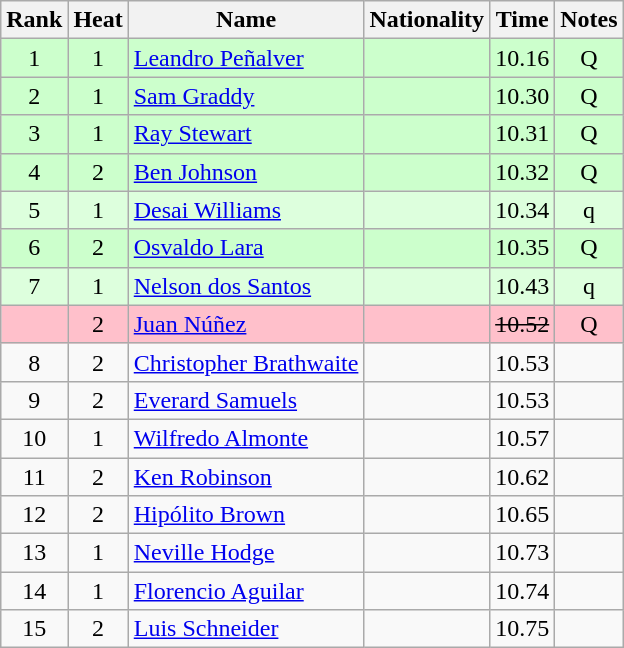<table class="wikitable sortable" style="text-align:center">
<tr>
<th>Rank</th>
<th>Heat</th>
<th>Name</th>
<th>Nationality</th>
<th>Time</th>
<th>Notes</th>
</tr>
<tr bgcolor=ccffcc>
<td>1</td>
<td>1</td>
<td align=left><a href='#'>Leandro Peñalver</a></td>
<td align=left></td>
<td>10.16</td>
<td>Q</td>
</tr>
<tr bgcolor=ccffcc>
<td>2</td>
<td>1</td>
<td align=left><a href='#'>Sam Graddy</a></td>
<td align=left></td>
<td>10.30</td>
<td>Q</td>
</tr>
<tr bgcolor=ccffcc>
<td>3</td>
<td>1</td>
<td align=left><a href='#'>Ray Stewart</a></td>
<td align=left></td>
<td>10.31</td>
<td>Q</td>
</tr>
<tr bgcolor=ccffcc>
<td>4</td>
<td>2</td>
<td align=left><a href='#'>Ben Johnson</a></td>
<td align=left></td>
<td>10.32</td>
<td>Q</td>
</tr>
<tr bgcolor=ddffdd>
<td>5</td>
<td>1</td>
<td align=left><a href='#'>Desai Williams</a></td>
<td align=left></td>
<td>10.34</td>
<td>q</td>
</tr>
<tr bgcolor=ccffcc>
<td>6</td>
<td>2</td>
<td align=left><a href='#'>Osvaldo Lara</a></td>
<td align=left></td>
<td>10.35</td>
<td>Q</td>
</tr>
<tr bgcolor=ddffdd>
<td>7</td>
<td>1</td>
<td align=left><a href='#'>Nelson dos Santos</a></td>
<td align=left></td>
<td>10.43</td>
<td>q</td>
</tr>
<tr bgcolor=pink>
<td><s></s></td>
<td>2</td>
<td align=left><a href='#'>Juan Núñez</a></td>
<td align=left></td>
<td><s>10.52</s></td>
<td>Q</td>
</tr>
<tr>
<td>8</td>
<td>2</td>
<td align=left><a href='#'>Christopher Brathwaite</a></td>
<td align=left></td>
<td>10.53</td>
<td></td>
</tr>
<tr>
<td>9</td>
<td>2</td>
<td align=left><a href='#'>Everard Samuels</a></td>
<td align=left></td>
<td>10.53</td>
<td></td>
</tr>
<tr>
<td>10</td>
<td>1</td>
<td align=left><a href='#'>Wilfredo Almonte</a></td>
<td align=left></td>
<td>10.57</td>
<td></td>
</tr>
<tr>
<td>11</td>
<td>2</td>
<td align=left><a href='#'>Ken Robinson</a></td>
<td align=left></td>
<td>10.62</td>
<td></td>
</tr>
<tr>
<td>12</td>
<td>2</td>
<td align=left><a href='#'>Hipólito Brown</a></td>
<td align=left></td>
<td>10.65</td>
<td></td>
</tr>
<tr>
<td>13</td>
<td>1</td>
<td align=left><a href='#'>Neville Hodge</a></td>
<td align=left></td>
<td>10.73</td>
<td></td>
</tr>
<tr>
<td>14</td>
<td>1</td>
<td align=left><a href='#'>Florencio Aguilar</a></td>
<td align=left></td>
<td>10.74</td>
<td></td>
</tr>
<tr>
<td>15</td>
<td>2</td>
<td align=left><a href='#'>Luis Schneider</a></td>
<td align=left></td>
<td>10.75</td>
<td></td>
</tr>
</table>
